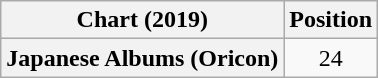<table class="wikitable plainrowheaders" style="text-align:center">
<tr>
<th scope="col">Chart (2019)</th>
<th scope="col">Position</th>
</tr>
<tr>
<th scope="row">Japanese Albums (Oricon)</th>
<td>24</td>
</tr>
</table>
